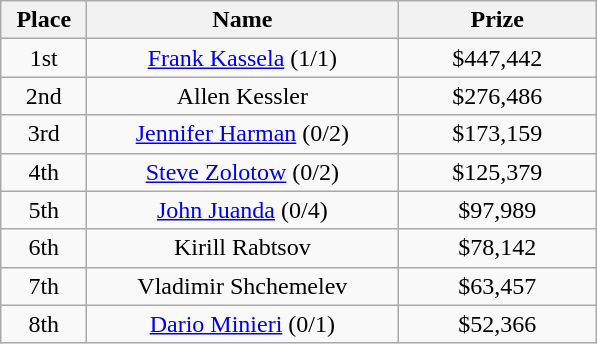<table class="wikitable">
<tr>
<th width="50">Place</th>
<th width="200">Name</th>
<th width="125">Prize</th>
</tr>
<tr>
<td align = "center">1st</td>
<td align = "center"><a href='#'>Frank Kassela</a> (1/1)</td>
<td align = "center">$447,442</td>
</tr>
<tr>
<td align = "center">2nd</td>
<td align = "center">Allen Kessler</td>
<td align = "center">$276,486</td>
</tr>
<tr>
<td align = "center">3rd</td>
<td align = "center"><a href='#'>Jennifer Harman</a> (0/2)</td>
<td align = "center">$173,159</td>
</tr>
<tr>
<td align = "center">4th</td>
<td align = "center"><a href='#'>Steve Zolotow</a> (0/2)</td>
<td align = "center">$125,379</td>
</tr>
<tr>
<td align = "center">5th</td>
<td align = "center"><a href='#'>John Juanda</a> (0/4)</td>
<td align = "center">$97,989</td>
</tr>
<tr>
<td align = "center">6th</td>
<td align = "center">Kirill Rabtsov</td>
<td align = "center">$78,142</td>
</tr>
<tr>
<td align = "center">7th</td>
<td align = "center">Vladimir Shchemelev</td>
<td align = "center">$63,457</td>
</tr>
<tr>
<td align = "center">8th</td>
<td align = "center"><a href='#'>Dario Minieri</a> (0/1)</td>
<td align = "center">$52,366</td>
</tr>
</table>
